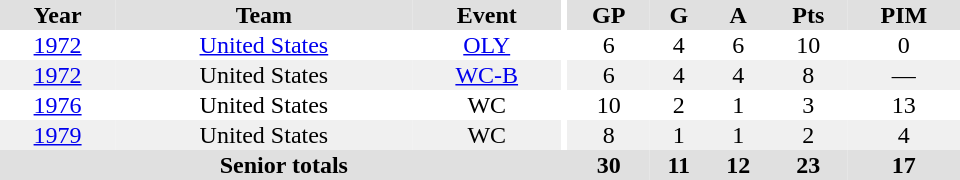<table border="0" cellpadding="1" cellspacing="0" ID="Table3" style="text-align:center; width:40em">
<tr bgcolor="#e0e0e0">
<th>Year</th>
<th>Team</th>
<th>Event</th>
<th rowspan="102" bgcolor="#ffffff"></th>
<th>GP</th>
<th>G</th>
<th>A</th>
<th>Pts</th>
<th>PIM</th>
</tr>
<tr>
<td><a href='#'>1972</a></td>
<td><a href='#'>United States</a></td>
<td><a href='#'>OLY</a></td>
<td>6</td>
<td>4</td>
<td>6</td>
<td>10</td>
<td>0</td>
</tr>
<tr bgcolor="#f0f0f0">
<td><a href='#'>1972</a></td>
<td>United States</td>
<td><a href='#'>WC-B</a></td>
<td>6</td>
<td>4</td>
<td>4</td>
<td>8</td>
<td>—</td>
</tr>
<tr>
<td><a href='#'>1976</a></td>
<td>United States</td>
<td>WC</td>
<td>10</td>
<td>2</td>
<td>1</td>
<td>3</td>
<td>13</td>
</tr>
<tr bgcolor="#f0f0f0">
<td><a href='#'>1979</a></td>
<td>United States</td>
<td>WC</td>
<td>8</td>
<td>1</td>
<td>1</td>
<td>2</td>
<td>4</td>
</tr>
<tr bgcolor="#e0e0e0">
<th colspan="4">Senior totals</th>
<th>30</th>
<th>11</th>
<th>12</th>
<th>23</th>
<th>17</th>
</tr>
</table>
